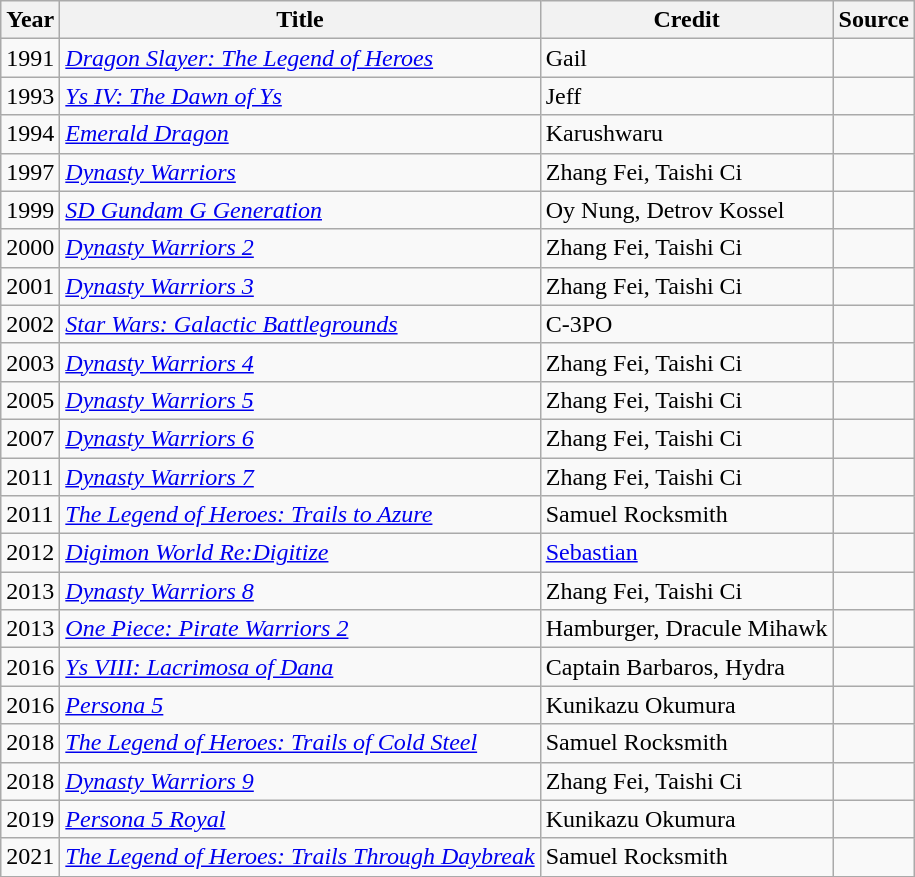<table class="wikitable">
<tr>
<th>Year</th>
<th>Title</th>
<th>Credit</th>
<th>Source</th>
</tr>
<tr>
<td>1991</td>
<td><em><a href='#'>Dragon Slayer: The Legend of Heroes</a></em></td>
<td>Gail</td>
<td></td>
</tr>
<tr>
<td>1993</td>
<td><em><a href='#'>Ys IV: The Dawn of Ys</a></em></td>
<td>Jeff</td>
<td></td>
</tr>
<tr>
<td>1994</td>
<td><em><a href='#'>Emerald Dragon</a></em></td>
<td>Karushwaru</td>
<td></td>
</tr>
<tr>
<td>1997</td>
<td><em><a href='#'>Dynasty Warriors</a></em></td>
<td>Zhang Fei, Taishi Ci</td>
<td></td>
</tr>
<tr>
<td>1999</td>
<td><em><a href='#'>SD Gundam G Generation</a></em></td>
<td>Oy Nung, Detrov Kossel</td>
<td></td>
</tr>
<tr>
<td>2000</td>
<td><em><a href='#'>Dynasty Warriors 2</a></em></td>
<td>Zhang Fei, Taishi Ci</td>
<td></td>
</tr>
<tr>
<td>2001</td>
<td><em><a href='#'>Dynasty Warriors 3</a></em></td>
<td>Zhang Fei, Taishi Ci</td>
<td></td>
</tr>
<tr>
<td>2002</td>
<td><em><a href='#'>Star Wars: Galactic Battlegrounds</a></em></td>
<td>C-3PO</td>
<td></td>
</tr>
<tr>
<td>2003</td>
<td><em><a href='#'>Dynasty Warriors 4</a></em></td>
<td>Zhang Fei, Taishi Ci</td>
<td></td>
</tr>
<tr>
<td>2005</td>
<td><em><a href='#'>Dynasty Warriors 5</a></em></td>
<td>Zhang Fei, Taishi Ci</td>
<td></td>
</tr>
<tr>
<td>2007</td>
<td><em><a href='#'>Dynasty Warriors 6</a></em></td>
<td>Zhang Fei, Taishi Ci</td>
<td></td>
</tr>
<tr>
<td>2011</td>
<td><em><a href='#'>Dynasty Warriors 7</a></em></td>
<td>Zhang Fei, Taishi Ci</td>
<td></td>
</tr>
<tr>
<td>2011</td>
<td><em><a href='#'>The Legend of Heroes: Trails to Azure</a></em></td>
<td>Samuel Rocksmith</td>
<td></td>
</tr>
<tr>
<td>2012</td>
<td><em><a href='#'>Digimon World Re:Digitize</a></em></td>
<td><a href='#'>Sebastian</a></td>
<td></td>
</tr>
<tr>
<td>2013</td>
<td><em><a href='#'>Dynasty Warriors 8</a></em></td>
<td>Zhang Fei, Taishi Ci</td>
<td></td>
</tr>
<tr>
<td>2013</td>
<td><em><a href='#'>One Piece: Pirate Warriors 2</a></em></td>
<td>Hamburger, Dracule Mihawk</td>
<td></td>
</tr>
<tr>
<td>2016</td>
<td><em><a href='#'>Ys VIII: Lacrimosa of Dana</a></em></td>
<td>Captain Barbaros, Hydra</td>
<td></td>
</tr>
<tr>
<td>2016</td>
<td><em><a href='#'>Persona 5</a></em></td>
<td>Kunikazu Okumura</td>
<td></td>
</tr>
<tr>
<td>2018</td>
<td><em><a href='#'>The Legend of Heroes: Trails of Cold Steel</a></em></td>
<td>Samuel Rocksmith</td>
<td></td>
</tr>
<tr>
<td>2018</td>
<td><em><a href='#'>Dynasty Warriors 9</a></em></td>
<td>Zhang Fei, Taishi Ci</td>
<td></td>
</tr>
<tr>
<td>2019</td>
<td><em><a href='#'>Persona 5 Royal</a></em></td>
<td>Kunikazu Okumura</td>
<td></td>
</tr>
<tr>
<td>2021</td>
<td><em><a href='#'>The Legend of Heroes: Trails Through Daybreak</a></em></td>
<td>Samuel Rocksmith</td>
<td></td>
</tr>
</table>
